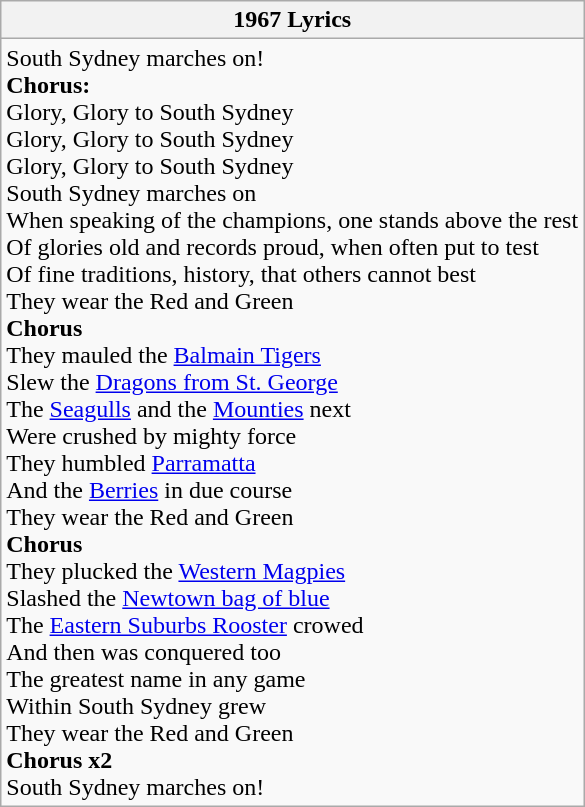<table class="wikitable">
<tr>
<th>1967 Lyrics</th>
</tr>
<tr>
<td>South Sydney marches on!<br><strong>Chorus:</strong><br>Glory, Glory to South Sydney<br>Glory, Glory to South Sydney<br>Glory, Glory to South Sydney<br>South Sydney marches on<br>When speaking of the champions, one stands above the rest<br>Of glories old and records proud, when often put to test<br>Of fine traditions, history, that others cannot best<br>They wear the Red and Green<br><strong>Chorus</strong><br>They mauled the <a href='#'>Balmain Tigers</a><br>Slew the <a href='#'>Dragons from St. George</a><br>The <a href='#'>Seagulls</a> and the <a href='#'>Mounties</a> next<br>Were crushed by mighty force<br>They humbled <a href='#'>Parramatta</a><br>And the <a href='#'>Berries</a> in due course<br>They wear the Red and Green<br><strong>Chorus</strong><br>They plucked the <a href='#'>Western Magpies</a><br>Slashed the <a href='#'>Newtown bag of blue</a><br>The <a href='#'>Eastern Suburbs Rooster</a> crowed<br>And then was conquered too<br>The greatest name in any game<br>Within South Sydney grew<br>They wear the Red and Green<br><strong>Chorus x2</strong><br>South Sydney marches on!</td>
</tr>
</table>
